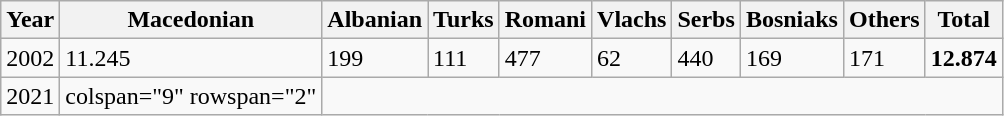<table class="wikitable">
<tr>
<th>Year</th>
<th>Macedonian</th>
<th>Albanian</th>
<th>Turks</th>
<th>Romani</th>
<th>Vlachs</th>
<th>Serbs</th>
<th>Bosniaks</th>
<th><abbr>Others</abbr></th>
<th>Total</th>
</tr>
<tr>
<td>2002</td>
<td>11.245</td>
<td>199</td>
<td>111</td>
<td>477</td>
<td>62</td>
<td>440</td>
<td>169</td>
<td>171</td>
<td><strong>12.874</strong></td>
</tr>
<tr>
<td>2021</td>
<td>colspan="9" rowspan="2" </td>
</tr>
</table>
